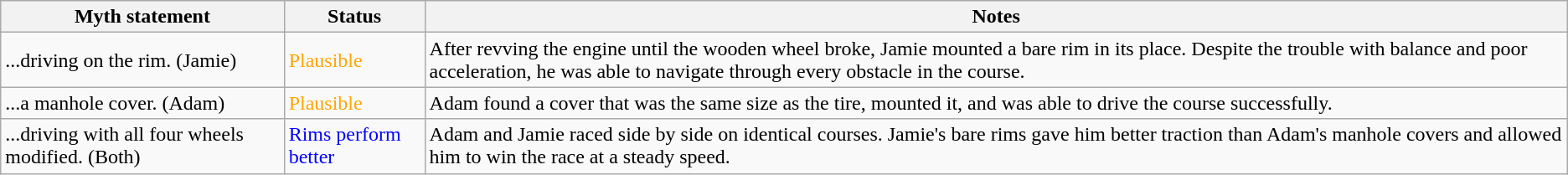<table class="wikitable plainrowheaders">
<tr>
<th>Myth statement</th>
<th>Status</th>
<th>Notes</th>
</tr>
<tr>
<td>...driving on the rim. (Jamie)</td>
<td style="color:orange">Plausible</td>
<td>After revving the engine until the wooden wheel broke, Jamie mounted a bare rim in its place. Despite the trouble with balance and poor acceleration, he was able to navigate through every obstacle in the course.</td>
</tr>
<tr>
<td>...a manhole cover. (Adam)</td>
<td style="color:orange">Plausible</td>
<td>Adam found a cover that was the same size as the tire, mounted it, and was able to drive the course successfully.</td>
</tr>
<tr>
<td>...driving with all four wheels modified. (Both)</td>
<td style="color:blue">Rims perform better</td>
<td>Adam and Jamie raced side by side on identical courses. Jamie's bare rims gave him better traction than Adam's manhole covers and allowed him to win the race at a steady speed.</td>
</tr>
</table>
